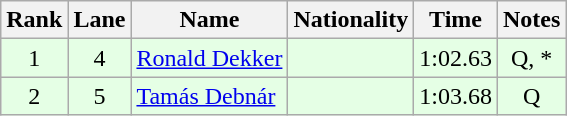<table class="wikitable sortable" style="text-align:center">
<tr>
<th>Rank</th>
<th>Lane</th>
<th>Name</th>
<th>Nationality</th>
<th>Time</th>
<th>Notes</th>
</tr>
<tr bgcolor=e5ffe5>
<td>1</td>
<td>4</td>
<td align=left><a href='#'>Ronald Dekker</a></td>
<td align=left></td>
<td>1:02.63</td>
<td>Q, *</td>
</tr>
<tr bgcolor=e5ffe5>
<td>2</td>
<td>5</td>
<td align=left><a href='#'>Tamás Debnár</a></td>
<td align=left></td>
<td>1:03.68</td>
<td>Q</td>
</tr>
</table>
